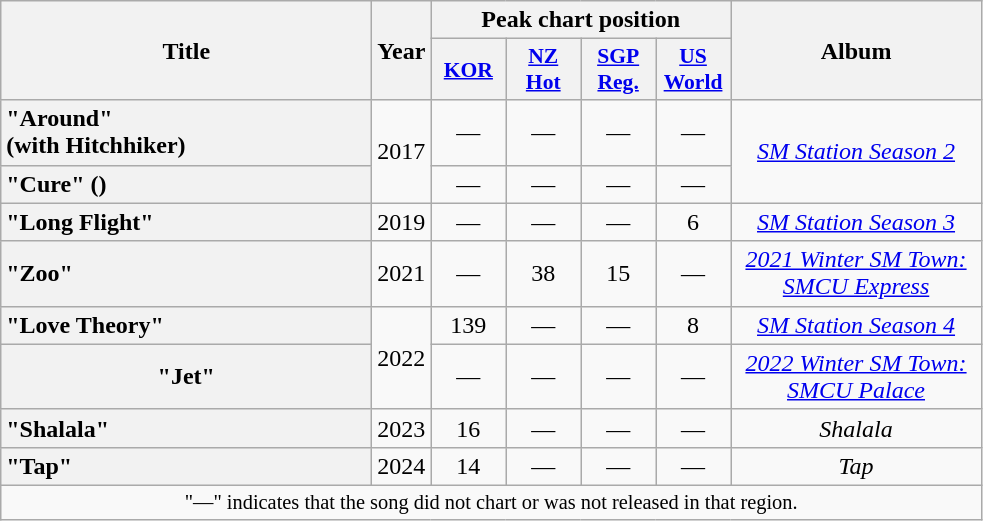<table class="wikitable plainrowheaders" style="text-align:center">
<tr>
<th scope="col" rowspan="2" style="width:15em">Title</th>
<th scope="col" rowspan="2">Year</th>
<th scope="col" colspan="4">Peak chart position</th>
<th scope="col" rowspan="2" style="width:10em">Album</th>
</tr>
<tr>
<th scope="col" style="width:3em;font-size:90%"><a href='#'>KOR</a><br></th>
<th scope="col" style="font-size:90%; width:3em"><a href='#'>NZ<br>Hot</a><br></th>
<th scope="col" style="width:3em;font-size:90%"><a href='#'>SGP<br>Reg.</a><br></th>
<th scope="col" style="width:3em;font-size:90%"><a href='#'>US<br>World</a><br></th>
</tr>
<tr>
<th scope="row" style="text-align: left">"Around"<br>(with Hitchhiker)</th>
<td rowspan="2">2017</td>
<td>—</td>
<td>—</td>
<td>—</td>
<td>—</td>
<td rowspan="2"><em><a href='#'>SM Station Season 2</a></em></td>
</tr>
<tr>
<th scope="row" style="text-align: left">"Cure" ()<br></th>
<td>—</td>
<td>—</td>
<td>—</td>
<td>—</td>
</tr>
<tr>
<th scope="row" style="text-align: left">"Long Flight"</th>
<td>2019</td>
<td>—</td>
<td>—</td>
<td>—</td>
<td>6</td>
<td><em><a href='#'>SM Station Season 3</a></em></td>
</tr>
<tr>
<th scope="row" style="text-align: left">"Zoo" <br></th>
<td>2021</td>
<td>—</td>
<td>38</td>
<td>15</td>
<td>—</td>
<td><em><a href='#'>2021 Winter SM Town: SMCU Express</a></em></td>
</tr>
<tr>
<th scope="row" style="text-align: left">"Love Theory"<br></th>
<td rowspan="2">2022</td>
<td>139</td>
<td>—</td>
<td>—</td>
<td>8</td>
<td><em><a href='#'>SM Station Season 4</a></em></td>
</tr>
<tr>
<th scope="row">"Jet"<br></th>
<td>—</td>
<td>—</td>
<td>—</td>
<td>—</td>
<td><em><a href='#'>2022 Winter SM Town: SMCU Palace</a></em></td>
</tr>
<tr>
<th scope="row" style="text-align: left">"Shalala"</th>
<td>2023</td>
<td>16</td>
<td>—</td>
<td>—</td>
<td>—</td>
<td><em>Shalala</em></td>
</tr>
<tr>
<th scope="row" style="text-align: left">"Tap"</th>
<td>2024</td>
<td>14</td>
<td>—</td>
<td>—</td>
<td>—</td>
<td><em>Tap</em></td>
</tr>
<tr>
<td colspan="7" style="font-size:85%">"—" indicates that the song did not chart or was not released in that region.</td>
</tr>
</table>
